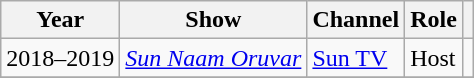<table class="wikitable sortable plainrowheaders">
<tr>
<th>Year</th>
<th>Show</th>
<th>Channel</th>
<th>Role</th>
<th class=unsortable></th>
</tr>
<tr>
<td>2018–2019</td>
<td><em><a href='#'>Sun Naam Oruvar</a></em></td>
<td><a href='#'>Sun TV</a></td>
<td>Host</td>
<td></td>
</tr>
<tr>
</tr>
</table>
